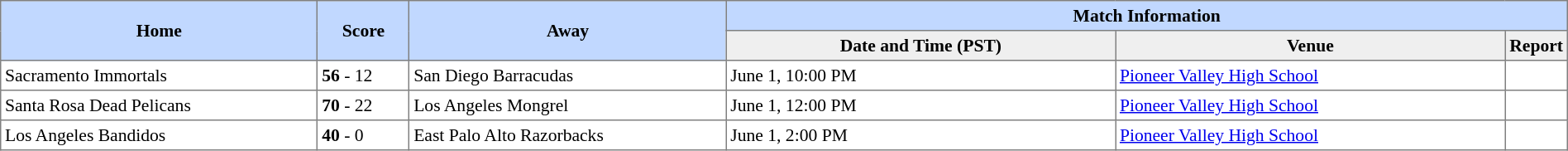<table border="1" cellpadding="3" cellspacing="0" style="border-collapse:collapse; font-size:90%; width:100%">
<tr style="background:#c1d8ff;">
<th rowspan="2" style="width:21%;">Home</th>
<th rowspan="2" style="width:6%;">Score</th>
<th rowspan="2" style="width:21%;">Away</th>
<th colspan="3">Match Information</th>
</tr>
<tr style="background:#efefef;">
<th width="26%">Date and Time (PST)</th>
<th width="26%">Venue</th>
<td><strong>Report</strong></td>
</tr>
<tr>
<td> Sacramento Immortals</td>
<td><strong>56</strong> - 12</td>
<td><strong></strong> San Diego Barracudas</td>
<td>June 1, 10:00 PM</td>
<td><a href='#'>Pioneer Valley High School</a></td>
<td></td>
</tr>
<tr>
<td> Santa Rosa Dead Pelicans</td>
<td><strong>70</strong> - 22</td>
<td> Los Angeles Mongrel</td>
<td>June 1, 12:00 PM</td>
<td><a href='#'>Pioneer Valley High School</a></td>
<td></td>
</tr>
<tr>
<td> Los Angeles Bandidos</td>
<td><strong>40</strong> - 0</td>
<td> East Palo Alto Razorbacks</td>
<td>June 1, 2:00 PM</td>
<td><a href='#'>Pioneer Valley High School</a></td>
<td></td>
</tr>
</table>
